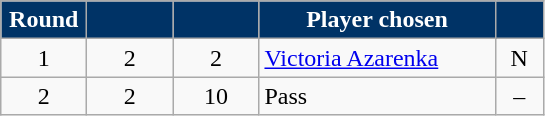<table class="wikitable" style="text-align:left">
<tr>
<th style="background:#003366; color:white" width="50px">Round</th>
<th style="background:#003366; color:white" width="50px"></th>
<th style="background:#003366; color:white" width="50px"></th>
<th style="background:#003366; color:white" width="150px">Player chosen</th>
<th style="background:#003366; color:white" width="25px"></th>
</tr>
<tr>
<td style="text-align:center">1</td>
<td style="text-align:center">2</td>
<td style="text-align:center">2</td>
<td><a href='#'>Victoria Azarenka</a></td>
<td style="text-align:center">N</td>
</tr>
<tr>
<td style="text-align:center">2</td>
<td style="text-align:center">2</td>
<td style="text-align:center">10</td>
<td>Pass</td>
<td style="text-align:center">–</td>
</tr>
</table>
